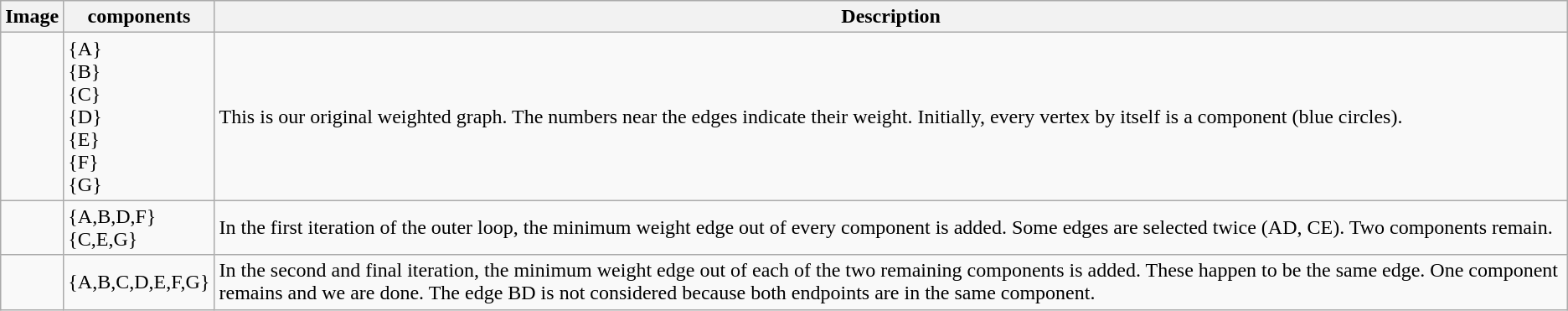<table class="wikitable">
<tr>
<th>Image</th>
<th width="100">components</th>
<th>Description</th>
</tr>
<tr>
<td></td>
<td>{A}<br>{B}<br>{C}<br>{D}<br>{E}<br>{F}<br>{G}</td>
<td>This is our original weighted graph. The numbers near the edges indicate their weight. Initially, every vertex by itself is a component (blue circles).</td>
</tr>
<tr>
<td></td>
<td>{A,B,D,F}<br>{C,E,G}</td>
<td>In the first iteration of the outer loop, the minimum weight edge out of every component is added. Some edges are selected twice (AD, CE). Two components remain.</td>
</tr>
<tr>
<td></td>
<td>{A,B,C,D,E,F,G}</td>
<td>In the second and final iteration, the minimum weight edge out of each of the two remaining components is added. These happen to be the same edge. One component remains and we are done. The edge BD is not considered because both endpoints are in the same component.</td>
</tr>
</table>
